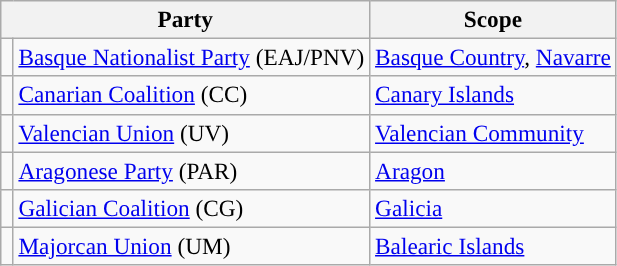<table class="wikitable" style="text-align:left; font-size:97%;">
<tr>
<th colspan="2">Party</th>
<th>Scope</th>
</tr>
<tr>
<td width="1"></td>
<td><a href='#'>Basque Nationalist Party</a> (EAJ/PNV)</td>
<td><a href='#'>Basque Country</a>, <a href='#'>Navarre</a></td>
</tr>
<tr>
<td></td>
<td><a href='#'>Canarian Coalition</a> (CC)</td>
<td><a href='#'>Canary Islands</a></td>
</tr>
<tr>
<td></td>
<td><a href='#'>Valencian Union</a> (UV)</td>
<td><a href='#'>Valencian Community</a></td>
</tr>
<tr>
<td></td>
<td><a href='#'>Aragonese Party</a> (PAR)</td>
<td><a href='#'>Aragon</a></td>
</tr>
<tr>
<td></td>
<td><a href='#'>Galician Coalition</a> (CG)</td>
<td><a href='#'>Galicia</a></td>
</tr>
<tr>
<td></td>
<td><a href='#'>Majorcan Union</a> (UM)</td>
<td><a href='#'>Balearic Islands</a></td>
</tr>
</table>
